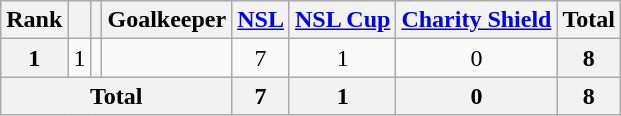<table class="wikitable sortable" style="text-align:center">
<tr>
<th>Rank</th>
<th></th>
<th></th>
<th>Goalkeeper</th>
<th><a href='#'>NSL</a></th>
<th><a href='#'>NSL Cup</a></th>
<th><a href='#'>Charity Shield</a></th>
<th>Total</th>
</tr>
<tr>
<th>1</th>
<td>1</td>
<td></td>
<td align="left"></td>
<td>7</td>
<td>1</td>
<td>0</td>
<th>8</th>
</tr>
<tr>
<th colspan="4">Total</th>
<th>7</th>
<th>1</th>
<th>0</th>
<th>8</th>
</tr>
</table>
